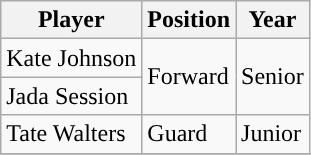<table class="wikitable" border="1">
<tr align=center>
<th>Player</th>
<th>Position</th>
<th>Year</th>
</tr>
<tr>
<td>Kate Johnson</td>
<td rowspan=2>Forward</td>
<td rowspan=2>Senior</td>
</tr>
<tr>
<td>Jada Session</td>
</tr>
<tr>
<td>Tate Walters</td>
<td>Guard</td>
<td>Junior</td>
</tr>
<tr>
</tr>
</table>
